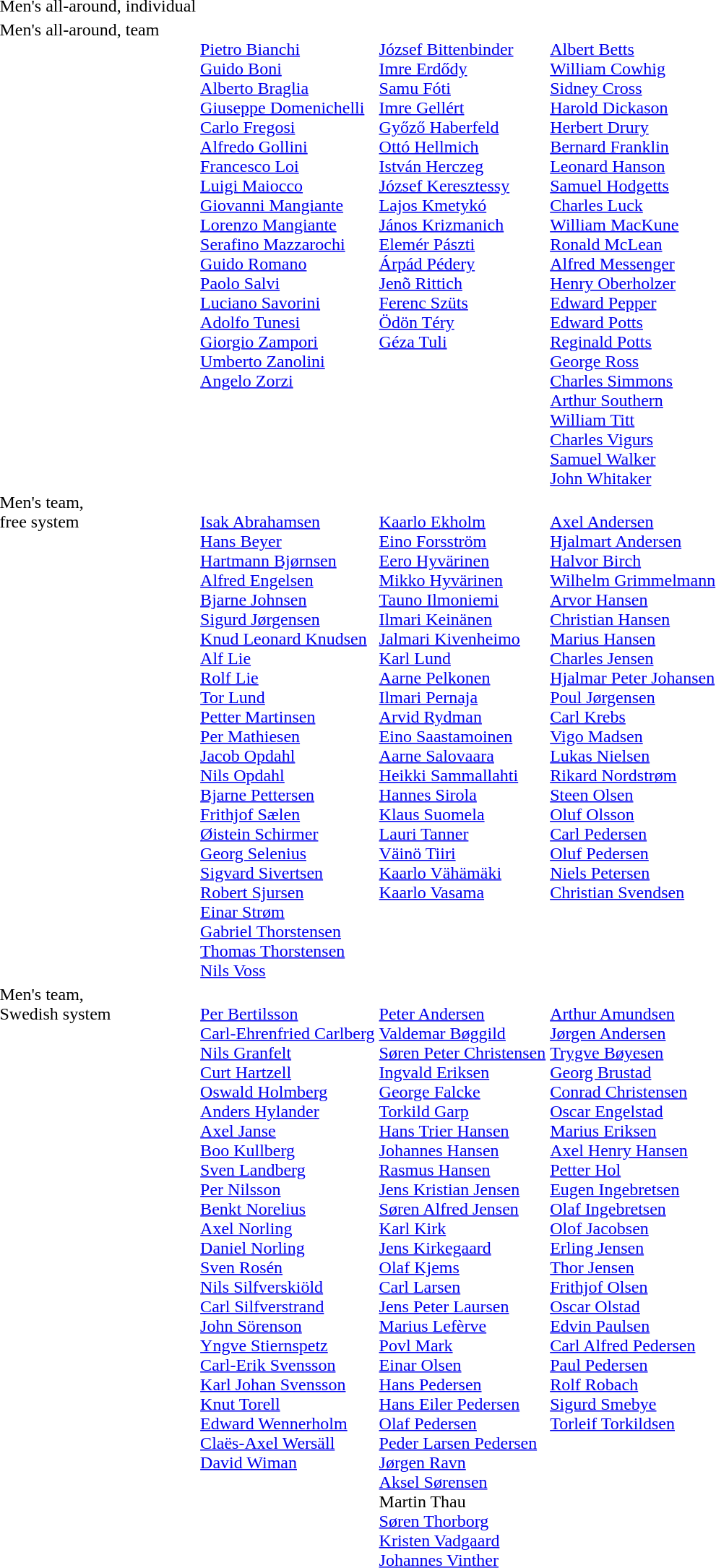<table>
<tr valign="top">
<td>Men's all-around, individual <br></td>
<td></td>
<td></td>
<td></td>
</tr>
<tr valign="top">
<td>Men's all-around, team <br></td>
<td valign=top><br><a href='#'>Pietro Bianchi</a><br><a href='#'>Guido Boni</a><br><a href='#'>Alberto Braglia</a><br><a href='#'>Giuseppe Domenichelli</a><br><a href='#'>Carlo Fregosi</a><br><a href='#'>Alfredo Gollini</a><br><a href='#'>Francesco Loi</a><br><a href='#'>Luigi Maiocco</a><br><a href='#'>Giovanni Mangiante</a><br><a href='#'>Lorenzo Mangiante</a><br><a href='#'>Serafino Mazzarochi</a><br><a href='#'>Guido Romano</a><br><a href='#'>Paolo Salvi</a><br><a href='#'>Luciano Savorini</a><br><a href='#'>Adolfo Tunesi</a><br><a href='#'>Giorgio Zampori</a><br><a href='#'>Umberto Zanolini</a><br><a href='#'>Angelo Zorzi</a></td>
<td valign=top><br><a href='#'>József Bittenbinder</a><br><a href='#'>Imre Erdődy</a><br><a href='#'>Samu Fóti</a><br><a href='#'>Imre Gellért</a><br><a href='#'>Győző Haberfeld</a><br><a href='#'>Ottó Hellmich</a><br><a href='#'>István Herczeg</a><br><a href='#'>József Keresztessy</a><br><a href='#'>Lajos Kmetykó</a><br><a href='#'>János Krizmanich</a><br><a href='#'>Elemér Pászti</a><br><a href='#'>Árpád Pédery</a><br><a href='#'>Jenõ Rittich</a><br><a href='#'>Ferenc Szüts</a><br><a href='#'>Ödön Téry</a><br><a href='#'>Géza Tuli</a></td>
<td valign=top><br><a href='#'>Albert Betts</a><br><a href='#'>William Cowhig</a><br><a href='#'>Sidney Cross</a><br><a href='#'>Harold Dickason</a><br><a href='#'>Herbert Drury</a><br><a href='#'>Bernard Franklin</a><br><a href='#'>Leonard Hanson</a><br><a href='#'>Samuel Hodgetts</a><br><a href='#'>Charles Luck</a><br><a href='#'>William MacKune</a><br><a href='#'>Ronald McLean</a><br><a href='#'>Alfred Messenger</a><br><a href='#'>Henry Oberholzer</a><br><a href='#'>Edward Pepper</a><br><a href='#'>Edward Potts</a><br><a href='#'>Reginald Potts</a><br><a href='#'>George Ross</a><br><a href='#'>Charles Simmons</a><br><a href='#'>Arthur Southern</a><br><a href='#'>William Titt</a><br><a href='#'>Charles Vigurs</a><br><a href='#'>Samuel Walker</a><br><a href='#'>John Whitaker</a></td>
</tr>
<tr valign="top">
<td>Men's team,<br> free system<br></td>
<td valign=top><br><a href='#'>Isak Abrahamsen</a><br><a href='#'>Hans Beyer</a><br><a href='#'>Hartmann Bjørnsen</a><br><a href='#'>Alfred Engelsen</a><br><a href='#'>Bjarne Johnsen</a><br><a href='#'>Sigurd Jørgensen</a><br><a href='#'>Knud Leonard Knudsen</a><br><a href='#'>Alf Lie</a><br><a href='#'>Rolf Lie</a><br><a href='#'>Tor Lund</a><br><a href='#'>Petter Martinsen</a><br><a href='#'>Per Mathiesen</a><br><a href='#'>Jacob Opdahl</a><br><a href='#'>Nils Opdahl</a><br><a href='#'>Bjarne Pettersen</a><br><a href='#'>Frithjof Sælen</a><br><a href='#'>Øistein Schirmer</a><br><a href='#'>Georg Selenius</a><br><a href='#'>Sigvard Sivertsen</a><br><a href='#'>Robert Sjursen</a><br><a href='#'>Einar Strøm</a><br><a href='#'>Gabriel Thorstensen</a><br><a href='#'>Thomas Thorstensen</a><br><a href='#'>Nils Voss</a></td>
<td valign=top><br><a href='#'>Kaarlo Ekholm</a><br><a href='#'>Eino Forsström</a><br><a href='#'>Eero Hyvärinen</a><br><a href='#'>Mikko Hyvärinen</a><br><a href='#'>Tauno Ilmoniemi</a><br><a href='#'>Ilmari Keinänen</a><br><a href='#'>Jalmari Kivenheimo</a><br><a href='#'>Karl Lund</a><br><a href='#'>Aarne Pelkonen</a><br><a href='#'>Ilmari Pernaja</a><br><a href='#'>Arvid Rydman</a><br><a href='#'>Eino Saastamoinen</a><br><a href='#'>Aarne Salovaara</a><br><a href='#'>Heikki Sammallahti</a><br><a href='#'>Hannes Sirola</a><br><a href='#'>Klaus Suomela</a><br><a href='#'>Lauri Tanner</a><br><a href='#'>Väinö Tiiri</a><br><a href='#'>Kaarlo Vähämäki</a><br><a href='#'>Kaarlo Vasama</a></td>
<td valign=top><br><a href='#'>Axel Andersen</a><br><a href='#'>Hjalmart Andersen</a><br><a href='#'>Halvor Birch</a><br><a href='#'>Wilhelm Grimmelmann</a><br><a href='#'>Arvor Hansen</a><br><a href='#'>Christian Hansen</a><br><a href='#'>Marius Hansen</a><br><a href='#'>Charles Jensen</a><br><a href='#'>Hjalmar Peter Johansen</a><br><a href='#'>Poul Jørgensen</a><br><a href='#'>Carl Krebs</a><br><a href='#'>Vigo Madsen</a><br><a href='#'>Lukas Nielsen</a><br><a href='#'>Rikard Nordstrøm</a><br><a href='#'>Steen Olsen</a><br><a href='#'>Oluf Olsson</a><br><a href='#'>Carl Pedersen</a><br><a href='#'>Oluf Pedersen</a><br><a href='#'>Niels Petersen</a><br><a href='#'>Christian Svendsen</a></td>
</tr>
<tr valign="top">
<td>Men's team,<br> Swedish system<br></td>
<td valign=top><br><a href='#'>Per Bertilsson</a><br><a href='#'>Carl-Ehrenfried Carlberg</a><br><a href='#'>Nils Granfelt</a><br><a href='#'>Curt Hartzell</a><br><a href='#'>Oswald Holmberg</a><br><a href='#'>Anders Hylander</a><br><a href='#'>Axel Janse</a><br><a href='#'>Boo Kullberg</a><br><a href='#'>Sven Landberg</a><br><a href='#'>Per Nilsson</a><br><a href='#'>Benkt Norelius</a><br><a href='#'>Axel Norling</a><br><a href='#'>Daniel Norling</a><br><a href='#'>Sven Rosén</a><br><a href='#'>Nils Silfverskiöld</a><br><a href='#'>Carl Silfverstrand</a><br><a href='#'>John Sörenson</a><br><a href='#'>Yngve Stiernspetz</a><br><a href='#'>Carl-Erik Svensson</a><br><a href='#'>Karl Johan Svensson</a><br><a href='#'>Knut Torell</a><br><a href='#'>Edward Wennerholm</a><br><a href='#'>Claës-Axel Wersäll</a><br><a href='#'>David Wiman</a></td>
<td valign=top><br><a href='#'>Peter Andersen</a><br><a href='#'>Valdemar Bøggild</a><br><a href='#'>Søren Peter Christensen</a><br><a href='#'>Ingvald Eriksen</a><br><a href='#'>George Falcke</a><br><a href='#'>Torkild Garp</a><br><a href='#'>Hans Trier Hansen</a><br><a href='#'>Johannes Hansen</a><br><a href='#'>Rasmus Hansen</a><br><a href='#'>Jens Kristian Jensen</a><br><a href='#'>Søren Alfred Jensen</a><br><a href='#'>Karl Kirk</a><br><a href='#'>Jens Kirkegaard</a><br><a href='#'>Olaf Kjems</a><br><a href='#'>Carl Larsen</a><br><a href='#'>Jens Peter Laursen</a><br><a href='#'>Marius Lefèrve</a><br><a href='#'>Povl Mark</a><br><a href='#'>Einar Olsen</a><br><a href='#'>Hans Pedersen</a><br><a href='#'>Hans Eiler Pedersen</a><br><a href='#'>Olaf Pedersen</a><br><a href='#'>Peder Larsen Pedersen</a><br><a href='#'>Jørgen Ravn</a><br><a href='#'>Aksel Sørensen</a><br>Martin Thau<br><a href='#'>Søren Thorborg</a><br><a href='#'>Kristen Vadgaard</a><br><a href='#'>Johannes Vinther</a></td>
<td valign=top><br><a href='#'>Arthur Amundsen</a><br><a href='#'>Jørgen Andersen</a><br><a href='#'>Trygve Bøyesen</a><br><a href='#'>Georg Brustad</a><br><a href='#'>Conrad Christensen</a><br><a href='#'>Oscar Engelstad</a><br><a href='#'>Marius Eriksen</a><br><a href='#'>Axel Henry Hansen</a><br><a href='#'>Petter Hol</a><br><a href='#'>Eugen Ingebretsen</a><br><a href='#'>Olaf Ingebretsen</a><br><a href='#'>Olof Jacobsen</a><br><a href='#'>Erling Jensen</a><br><a href='#'>Thor Jensen</a><br><a href='#'>Frithjof Olsen</a><br><a href='#'>Oscar Olstad</a><br><a href='#'>Edvin Paulsen</a><br><a href='#'>Carl Alfred Pedersen</a><br><a href='#'>Paul Pedersen</a><br><a href='#'>Rolf Robach</a><br><a href='#'>Sigurd Smebye</a><br><a href='#'>Torleif Torkildsen</a></td>
</tr>
</table>
